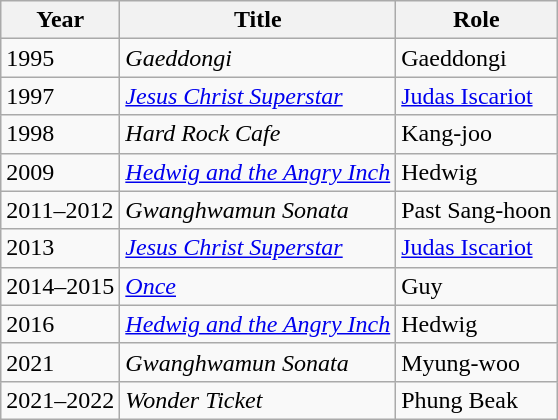<table class="wikitable">
<tr>
<th>Year</th>
<th>Title</th>
<th>Role</th>
</tr>
<tr>
<td>1995</td>
<td><em>Gaeddongi</em></td>
<td>Gaeddongi</td>
</tr>
<tr>
<td>1997</td>
<td><em><a href='#'>Jesus Christ Superstar</a></em></td>
<td><a href='#'>Judas Iscariot</a></td>
</tr>
<tr>
<td>1998</td>
<td><em>Hard Rock Cafe</em></td>
<td>Kang-joo</td>
</tr>
<tr>
<td>2009</td>
<td><em><a href='#'>Hedwig and the Angry Inch</a></em></td>
<td>Hedwig</td>
</tr>
<tr>
<td>2011–2012</td>
<td><em>Gwanghwamun Sonata</em></td>
<td>Past Sang-hoon</td>
</tr>
<tr>
<td>2013</td>
<td><em><a href='#'>Jesus Christ Superstar</a></em></td>
<td><a href='#'>Judas Iscariot</a></td>
</tr>
<tr>
<td>2014–2015</td>
<td><em><a href='#'>Once</a></em></td>
<td>Guy</td>
</tr>
<tr>
<td>2016</td>
<td><em><a href='#'>Hedwig and the Angry Inch</a></em></td>
<td>Hedwig</td>
</tr>
<tr>
<td>2021</td>
<td><em>Gwanghwamun Sonata</em></td>
<td>Myung-woo</td>
</tr>
<tr>
<td>2021–2022</td>
<td><em>Wonder Ticket</em></td>
<td>Phung Beak</td>
</tr>
</table>
